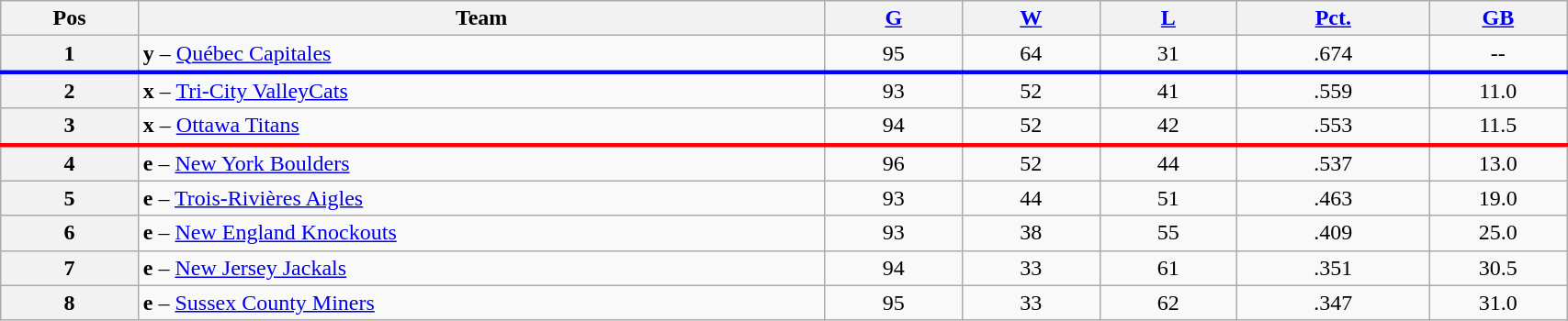<table class="wikitable plainrowheaders" width="90%" style="text-align:center;">
<tr>
<th scope="col" width="5%">Pos</th>
<th scope="col" width="25%">Team</th>
<th scope="col" width="5%"><a href='#'>G</a></th>
<th scope="col" width="5%"><a href='#'>W</a></th>
<th scope="col" width="5%"><a href='#'>L</a></th>
<th scope="col" width="7%"><a href='#'>Pct.</a></th>
<th scope="col" width="5%"><a href='#'>GB</a></th>
</tr>
<tr>
<th>1</th>
<td style="text-align:left;"><strong>y</strong> – <a href='#'>Québec Capitales</a></td>
<td>95</td>
<td>64</td>
<td>31</td>
<td>.674</td>
<td>--</td>
</tr>
<tr style="border-top:3px solid blue;">
<th>2</th>
<td style="text-align:left;"><strong>x</strong> – <a href='#'>Tri-City ValleyCats</a></td>
<td>93</td>
<td>52</td>
<td>41</td>
<td>.559</td>
<td>11.0</td>
</tr>
<tr>
<th>3</th>
<td style="text-align:left;"><strong>x</strong> – <a href='#'>Ottawa Titans</a></td>
<td>94</td>
<td>52</td>
<td>42</td>
<td>.553</td>
<td>11.5</td>
</tr>
<tr |- style="border-top:3px solid red;">
<th>4</th>
<td style="text-align:left;"><strong>e</strong> – <a href='#'>New York Boulders</a></td>
<td>96</td>
<td>52</td>
<td>44</td>
<td>.537</td>
<td>13.0</td>
</tr>
<tr>
<th>5</th>
<td style="text-align:left;"><strong>e</strong> – <a href='#'>Trois-Rivières Aigles</a></td>
<td>93</td>
<td>44</td>
<td>51</td>
<td>.463</td>
<td>19.0</td>
</tr>
<tr>
<th>6</th>
<td style="text-align:left;"><strong>e</strong> – <a href='#'>New England Knockouts</a></td>
<td>93</td>
<td>38</td>
<td>55</td>
<td>.409</td>
<td>25.0</td>
</tr>
<tr>
<th>7</th>
<td style="text-align:left;"><strong>e</strong> – <a href='#'>New Jersey Jackals</a></td>
<td>94</td>
<td>33</td>
<td>61</td>
<td>.351</td>
<td>30.5</td>
</tr>
<tr>
<th>8</th>
<td style="text-align:left;"><strong>e</strong> – <a href='#'>Sussex County Miners</a></td>
<td>95</td>
<td>33</td>
<td>62</td>
<td>.347</td>
<td>31.0</td>
</tr>
</table>
